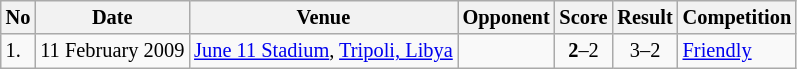<table class="wikitable" style="font-size:85%;">
<tr>
<th>No</th>
<th>Date</th>
<th>Venue</th>
<th>Opponent</th>
<th>Score</th>
<th>Result</th>
<th>Competition</th>
</tr>
<tr>
<td>1.</td>
<td>11 February 2009</td>
<td><a href='#'>June 11 Stadium</a>, <a href='#'>Tripoli, Libya</a></td>
<td></td>
<td align=center><strong>2</strong>–2</td>
<td align=center>3–2</td>
<td><a href='#'>Friendly</a></td>
</tr>
</table>
